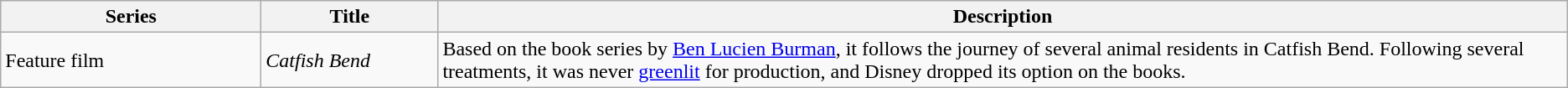<table class="wikitable">
<tr>
<th style="width:150pt;">Series</th>
<th style="width:100pt;">Title</th>
<th>Description</th>
</tr>
<tr>
<td>Feature film</td>
<td><em>Catfish Bend</em></td>
<td>Based on the book series by <a href='#'>Ben Lucien Burman</a>, it follows the journey of several animal residents in Catfish Bend. Following several treatments, it was never <a href='#'>greenlit</a> for production, and Disney dropped its option on the books.</td>
</tr>
</table>
